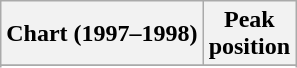<table class="wikitable sortable plainrowheaders" style="text-align:center">
<tr>
<th>Chart (1997–1998)</th>
<th>Peak<br>position</th>
</tr>
<tr>
</tr>
<tr>
</tr>
<tr>
</tr>
<tr>
</tr>
<tr>
</tr>
</table>
